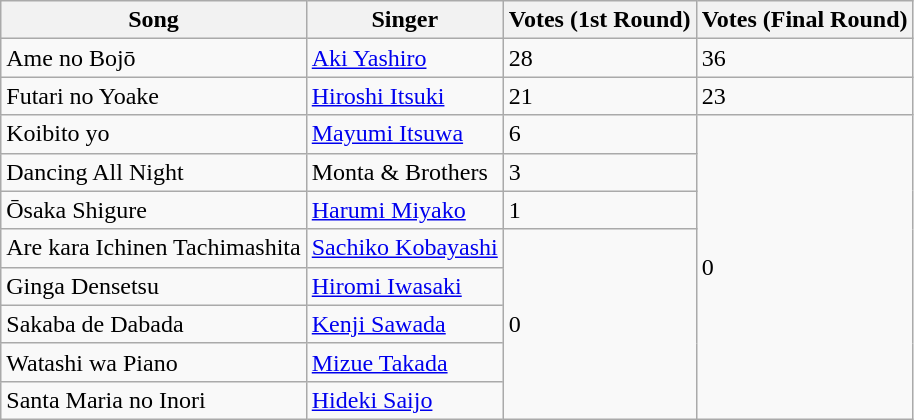<table class="wikitable">
<tr>
<th>Song</th>
<th>Singer</th>
<th>Votes (1st Round)</th>
<th>Votes (Final Round)</th>
</tr>
<tr>
<td>Ame no Bojō</td>
<td><a href='#'>Aki Yashiro</a></td>
<td>28</td>
<td>36</td>
</tr>
<tr>
<td>Futari no Yoake</td>
<td><a href='#'>Hiroshi Itsuki</a></td>
<td>21</td>
<td>23</td>
</tr>
<tr>
<td>Koibito yo</td>
<td><a href='#'>Mayumi Itsuwa</a></td>
<td>6</td>
<td rowspan=8>0</td>
</tr>
<tr>
<td>Dancing All Night</td>
<td>Monta & Brothers</td>
<td>3</td>
</tr>
<tr>
<td>Ōsaka Shigure</td>
<td><a href='#'>Harumi Miyako</a></td>
<td>1</td>
</tr>
<tr>
<td>Are kara Ichinen Tachimashita</td>
<td><a href='#'>Sachiko Kobayashi</a></td>
<td rowspan=5>0</td>
</tr>
<tr>
<td>Ginga Densetsu</td>
<td><a href='#'>Hiromi Iwasaki</a></td>
</tr>
<tr>
<td>Sakaba de Dabada</td>
<td><a href='#'>Kenji Sawada</a></td>
</tr>
<tr>
<td>Watashi wa Piano</td>
<td><a href='#'>Mizue Takada</a></td>
</tr>
<tr>
<td>Santa Maria no Inori</td>
<td><a href='#'>Hideki Saijo</a></td>
</tr>
</table>
